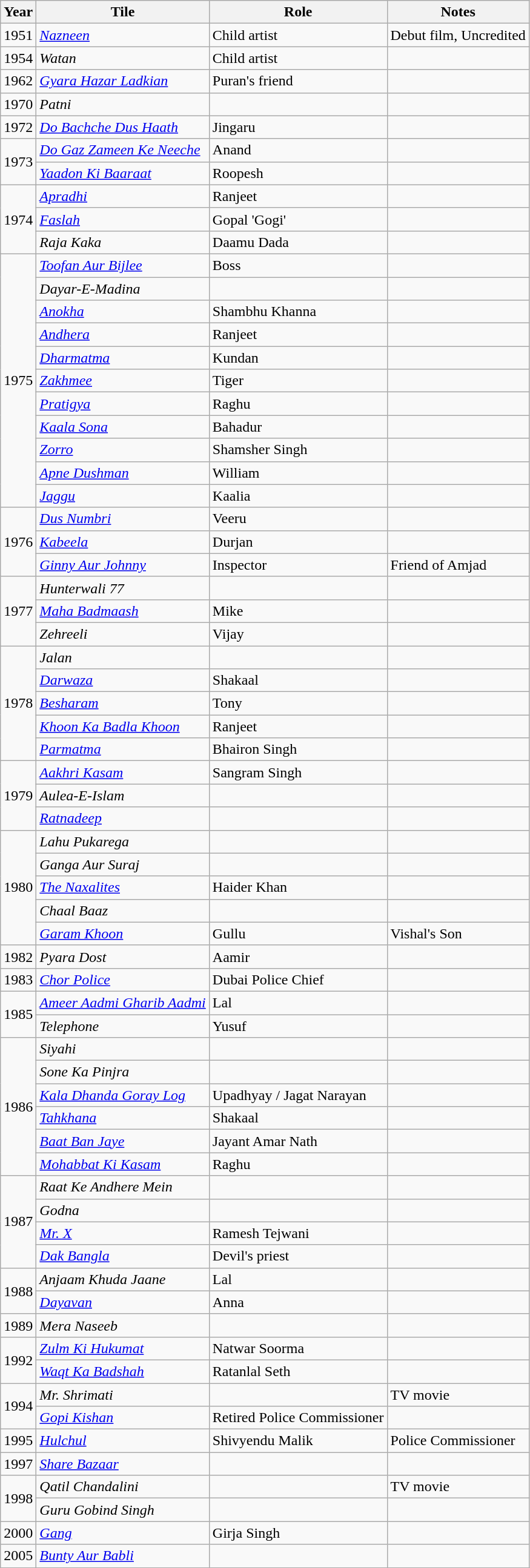<table class="wikitable">
<tr>
<th>Year</th>
<th>Tile</th>
<th>Role</th>
<th>Notes</th>
</tr>
<tr>
<td>1951</td>
<td><em><a href='#'>Nazneen</a></em></td>
<td>Child artist</td>
<td>Debut film, Uncredited</td>
</tr>
<tr>
<td>1954</td>
<td><em>Watan</em></td>
<td>Child artist</td>
<td></td>
</tr>
<tr>
<td>1962</td>
<td><em><a href='#'>Gyara Hazar Ladkian</a></em></td>
<td>Puran's friend</td>
<td></td>
</tr>
<tr>
<td>1970</td>
<td><em>Patni</em></td>
<td></td>
<td></td>
</tr>
<tr>
<td>1972</td>
<td><em><a href='#'>Do Bachche Dus Haath</a></em></td>
<td>Jingaru</td>
<td></td>
</tr>
<tr>
<td rowspan="2">1973</td>
<td><em><a href='#'>Do Gaz Zameen Ke Neeche</a></em></td>
<td>Anand</td>
<td></td>
</tr>
<tr>
<td><em><a href='#'>Yaadon Ki Baaraat</a></em></td>
<td>Roopesh</td>
<td></td>
</tr>
<tr>
<td rowspan="3">1974</td>
<td><em><a href='#'>Apradhi</a></em></td>
<td>Ranjeet</td>
<td></td>
</tr>
<tr>
<td><em><a href='#'>Faslah</a></em></td>
<td>Gopal 'Gogi'</td>
<td></td>
</tr>
<tr>
<td><em>Raja Kaka</em></td>
<td>Daamu Dada</td>
<td></td>
</tr>
<tr>
<td rowspan="11">1975</td>
<td><em><a href='#'>Toofan Aur Bijlee</a></em></td>
<td>Boss</td>
<td></td>
</tr>
<tr>
<td><em>Dayar-E-Madina</em></td>
<td></td>
<td></td>
</tr>
<tr>
<td><em><a href='#'>Anokha</a></em></td>
<td>Shambhu Khanna</td>
<td></td>
</tr>
<tr>
<td><em><a href='#'>Andhera</a></em></td>
<td>Ranjeet</td>
<td></td>
</tr>
<tr>
<td><em><a href='#'>Dharmatma</a></em></td>
<td>Kundan</td>
<td></td>
</tr>
<tr>
<td><em><a href='#'>Zakhmee</a></em></td>
<td>Tiger</td>
<td></td>
</tr>
<tr>
<td><em><a href='#'>Pratigya</a></em></td>
<td>Raghu</td>
<td></td>
</tr>
<tr>
<td><em><a href='#'>Kaala Sona</a></em></td>
<td>Bahadur</td>
<td></td>
</tr>
<tr>
<td><em><a href='#'>Zorro</a></em></td>
<td>Shamsher Singh</td>
<td></td>
</tr>
<tr>
<td><em><a href='#'>Apne Dushman</a></em></td>
<td>William</td>
<td></td>
</tr>
<tr>
<td><em><a href='#'>Jaggu</a></em></td>
<td>Kaalia</td>
<td></td>
</tr>
<tr>
<td rowspan="3">1976</td>
<td><em><a href='#'>Dus Numbri</a></em></td>
<td>Veeru</td>
<td></td>
</tr>
<tr>
<td><em><a href='#'>Kabeela</a></em></td>
<td>Durjan</td>
<td></td>
</tr>
<tr>
<td><em><a href='#'>Ginny Aur Johnny</a></em></td>
<td>Inspector</td>
<td>Friend of Amjad</td>
</tr>
<tr>
<td rowspan="3">1977</td>
<td><em>Hunterwali 77</em></td>
<td></td>
<td></td>
</tr>
<tr>
<td><em><a href='#'>Maha Badmaash</a></em></td>
<td>Mike</td>
<td></td>
</tr>
<tr>
<td><em>Zehreeli</em></td>
<td>Vijay</td>
<td></td>
</tr>
<tr>
<td rowspan="5">1978</td>
<td><em>Jalan</em></td>
<td></td>
<td></td>
</tr>
<tr>
<td><em><a href='#'>Darwaza</a></em></td>
<td>Shakaal</td>
<td></td>
</tr>
<tr>
<td><em><a href='#'>Besharam</a></em></td>
<td>Tony</td>
<td></td>
</tr>
<tr>
<td><em><a href='#'>Khoon Ka Badla Khoon</a></em></td>
<td>Ranjeet</td>
<td></td>
</tr>
<tr>
<td><em><a href='#'>Parmatma</a></em></td>
<td>Bhairon Singh</td>
<td></td>
</tr>
<tr>
<td rowspan="3">1979</td>
<td><em><a href='#'>Aakhri Kasam</a></em></td>
<td>Sangram Singh</td>
<td></td>
</tr>
<tr>
<td><em>Aulea-E-Islam</em></td>
<td></td>
<td></td>
</tr>
<tr>
<td><em><a href='#'>Ratnadeep</a></em></td>
<td></td>
<td></td>
</tr>
<tr>
<td rowspan="5">1980</td>
<td><em>Lahu Pukarega</em></td>
<td></td>
<td></td>
</tr>
<tr>
<td><em>Ganga Aur Suraj</em></td>
<td></td>
<td></td>
</tr>
<tr>
<td><em><a href='#'>The Naxalites</a></em></td>
<td>Haider Khan</td>
<td></td>
</tr>
<tr>
<td><em>Chaal Baaz</em></td>
<td></td>
<td></td>
</tr>
<tr>
<td><em><a href='#'>Garam Khoon</a></em></td>
<td>Gullu</td>
<td>Vishal's Son</td>
</tr>
<tr>
<td>1982</td>
<td><em>Pyara Dost</em></td>
<td>Aamir</td>
<td></td>
</tr>
<tr>
<td>1983</td>
<td><em><a href='#'>Chor Police</a></em></td>
<td>Dubai Police Chief</td>
<td></td>
</tr>
<tr>
<td rowspan="2">1985</td>
<td><em><a href='#'>Ameer Aadmi Gharib Aadmi</a></em></td>
<td>Lal</td>
<td></td>
</tr>
<tr>
<td><em>Telephone</em></td>
<td>Yusuf</td>
<td></td>
</tr>
<tr>
<td rowspan="6">1986</td>
<td><em>Siyahi</em></td>
<td></td>
<td></td>
</tr>
<tr>
<td><em>Sone Ka Pinjra</em></td>
<td></td>
<td></td>
</tr>
<tr>
<td><em><a href='#'>Kala Dhanda Goray Log</a></em></td>
<td>Upadhyay / Jagat Narayan</td>
<td></td>
</tr>
<tr>
<td><em><a href='#'>Tahkhana</a></em></td>
<td>Shakaal</td>
<td></td>
</tr>
<tr>
<td><em><a href='#'>Baat Ban Jaye</a></em></td>
<td>Jayant Amar Nath</td>
<td></td>
</tr>
<tr>
<td><em><a href='#'>Mohabbat Ki Kasam</a></em></td>
<td>Raghu</td>
<td></td>
</tr>
<tr>
<td rowspan="4">1987</td>
<td><em>Raat Ke Andhere Mein</em></td>
<td></td>
<td></td>
</tr>
<tr>
<td><em>Godna</em></td>
<td></td>
<td></td>
</tr>
<tr>
<td><em><a href='#'>Mr. X</a></em></td>
<td>Ramesh Tejwani</td>
<td></td>
</tr>
<tr>
<td><em><a href='#'>Dak Bangla</a></em></td>
<td>Devil's priest</td>
<td></td>
</tr>
<tr>
<td rowspan="2">1988</td>
<td><em>Anjaam Khuda Jaane</em></td>
<td>Lal</td>
<td></td>
</tr>
<tr>
<td><em><a href='#'>Dayavan</a></em></td>
<td>Anna</td>
<td></td>
</tr>
<tr>
<td>1989</td>
<td><em>Mera Naseeb</em></td>
<td></td>
<td></td>
</tr>
<tr>
<td rowspan="2">1992</td>
<td><em><a href='#'>Zulm Ki Hukumat</a></em></td>
<td>Natwar Soorma</td>
<td></td>
</tr>
<tr>
<td><em><a href='#'>Waqt Ka Badshah</a></em></td>
<td>Ratanlal Seth</td>
<td></td>
</tr>
<tr>
<td rowspan="2">1994</td>
<td><em>Mr. Shrimati</em></td>
<td></td>
<td>TV movie</td>
</tr>
<tr>
<td><em><a href='#'>Gopi Kishan</a></em></td>
<td>Retired Police  Commissioner</td>
<td></td>
</tr>
<tr>
<td>1995</td>
<td><em><a href='#'>Hulchul</a></em></td>
<td>Shivyendu Malik</td>
<td>Police Commissioner</td>
</tr>
<tr>
<td>1997</td>
<td><em><a href='#'>Share Bazaar</a></em></td>
<td></td>
<td></td>
</tr>
<tr>
<td rowspan="2">1998</td>
<td><em>Qatil Chandalini</em></td>
<td></td>
<td>TV movie</td>
</tr>
<tr>
<td><em>Guru Gobind Singh</em></td>
<td></td>
<td></td>
</tr>
<tr>
<td>2000</td>
<td><em><a href='#'>Gang</a></em></td>
<td>Girja Singh</td>
<td></td>
</tr>
<tr>
<td>2005</td>
<td><em><a href='#'>Bunty Aur Babli</a></em></td>
<td></td>
<td></td>
</tr>
<tr>
</tr>
</table>
